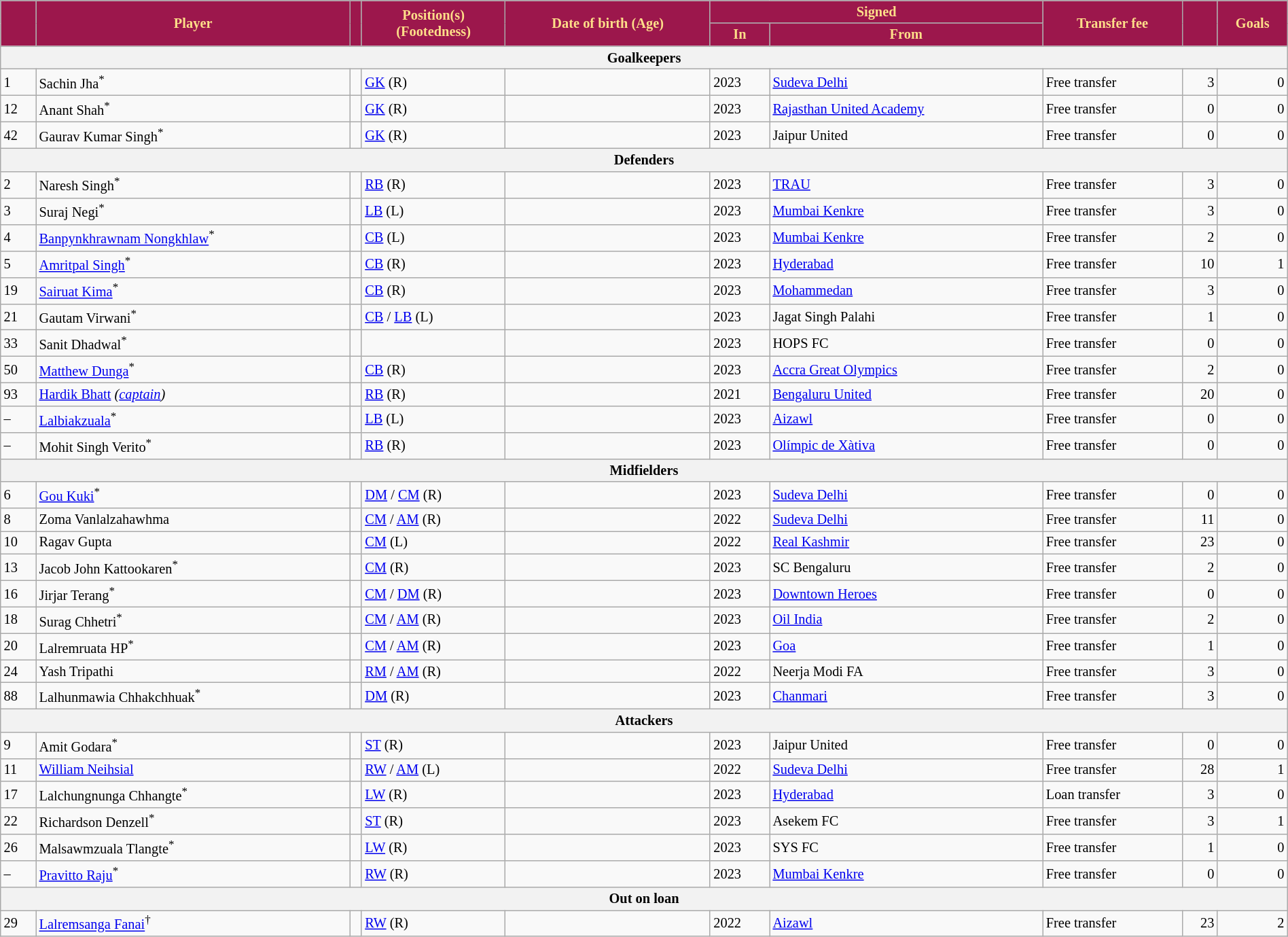<table class="wikitable sortable" style="text-align:left; font-size:85%; width:100%;">
<tr>
<th rowspan="2" style="background-color:#9C174C; color:#FEDE89;"></th>
<th rowspan="2" style="background-color:#9C174C; color:#FEDE89;">Player</th>
<th rowspan="2" style="background-color:#9C174C; color:#FEDE89;"></th>
<th rowspan="2" style="background-color:#9C174C; color:#FEDE89;">Position(s)<br>(Footedness)</th>
<th rowspan="2" style="background-color:#9C174C; color:#FEDE89;">Date of birth (Age)</th>
<th colspan="2" style="background-color:#9C174C; color:#FEDE89;">Signed</th>
<th rowspan="2" style="background-color:#9C174C; color:#FEDE89;">Transfer fee</th>
<th rowspan="2" style="background-color:#9C174C; color:#FEDE89;"></th>
<th rowspan="2" style="background-color:#9C174C; color:#FEDE89;">Goals</th>
</tr>
<tr>
<th style="background-color:#9C174C; color:#FEDE89;">In</th>
<th style="background-color:#9C174C; color:#FEDE89;">From</th>
</tr>
<tr>
<th colspan="10">Goalkeepers</th>
</tr>
<tr>
<td>1</td>
<td style="text-align:left;">Sachin Jha<sup>*</sup></td>
<td style="text-align:center;"></td>
<td style="text-align:left;"><a href='#'>GK</a> (R)</td>
<td style="text-align:right;"></td>
<td>2023</td>
<td> <a href='#'>Sudeva Delhi</a></td>
<td style="text-align:left;">Free transfer</td>
<td style="text-align:right;">3</td>
<td style="text-align:right;">0</td>
</tr>
<tr>
<td>12</td>
<td style="text-align:left;">Anant Shah<sup>*</sup></td>
<td style="text-align:center;"></td>
<td style="text-align:left;"><a href='#'>GK</a> (R)</td>
<td style="text-align:right;"></td>
<td>2023</td>
<td> <a href='#'>Rajasthan United Academy</a></td>
<td style="text-align:left;">Free transfer</td>
<td style="text-align:right;">0</td>
<td style="text-align:right;">0</td>
</tr>
<tr>
<td>42</td>
<td style="text-align:left;">Gaurav Kumar Singh<sup>*</sup></td>
<td style="text-align:center;"></td>
<td style="text-align:left;"><a href='#'>GK</a> (R)</td>
<td style="text-align:right;"></td>
<td>2023</td>
<td> Jaipur United</td>
<td style="text-align:left;">Free transfer</td>
<td style="text-align:right;">0</td>
<td style="text-align:right;">0</td>
</tr>
<tr>
<th colspan="10">Defenders</th>
</tr>
<tr>
<td>2</td>
<td style="text-align:left;">Naresh Singh<sup>*</sup></td>
<td style="text-align:center;"></td>
<td style="text-align:left;"><a href='#'>RB</a> (R)</td>
<td style="text-align:right;"></td>
<td>2023</td>
<td> <a href='#'>TRAU</a></td>
<td style="text-align:left;">Free transfer</td>
<td style="text-align:right;">3</td>
<td style="text-align:right;">0</td>
</tr>
<tr>
<td>3</td>
<td style="text-align:left;">Suraj Negi<sup>*</sup></td>
<td style="text-align:center;"></td>
<td style="text-align:left;"><a href='#'>LB</a> (L)</td>
<td style="text-align:right;"></td>
<td>2023</td>
<td> <a href='#'>Mumbai Kenkre</a></td>
<td style="text-align:left;">Free transfer</td>
<td style="text-align:right;">3</td>
<td style="text-align:right;">0</td>
</tr>
<tr>
<td>4</td>
<td style="text-align:left;"><a href='#'>Banpynkhrawnam Nongkhlaw</a><sup>*</sup></td>
<td style="text-align:center;"></td>
<td style="text-align:left;"><a href='#'>CB</a> (L)</td>
<td style="text-align:right;"></td>
<td>2023</td>
<td> <a href='#'>Mumbai Kenkre</a></td>
<td style="text-align:left;">Free transfer</td>
<td style="text-align:right;">2</td>
<td style="text-align:right;">0</td>
</tr>
<tr>
<td>5</td>
<td style="text-align:left;"><a href='#'>Amritpal Singh</a><sup>*</sup></td>
<td style="text-align:center;"></td>
<td style="text-align:left;"><a href='#'>CB</a> (R)</td>
<td style="text-align:right;"></td>
<td>2023</td>
<td> <a href='#'>Hyderabad</a></td>
<td style="text-align:left;">Free transfer</td>
<td style="text-align:right;">10</td>
<td style="text-align:right;">1</td>
</tr>
<tr>
<td>19</td>
<td style="text-align:left;"><a href='#'>Sairuat Kima</a><sup>*</sup></td>
<td style="text-align:center;"></td>
<td style="text-align:left;"><a href='#'>CB</a> (R)</td>
<td style="text-align:right;"></td>
<td>2023</td>
<td> <a href='#'>Mohammedan</a></td>
<td style="text-align:left;">Free transfer</td>
<td style="text-align:right;">3</td>
<td style="text-align:right;">0</td>
</tr>
<tr>
<td>21</td>
<td style="text-align:left;">Gautam Virwani<sup>*</sup></td>
<td style="text-align:center;"></td>
<td style="text-align:left;"><a href='#'>CB</a> / <a href='#'>LB</a> (L)</td>
<td style="text-align:right;"></td>
<td>2023</td>
<td> Jagat Singh Palahi</td>
<td style="text-align:left;">Free transfer</td>
<td style="text-align:right;">1</td>
<td style="text-align:right;">0</td>
</tr>
<tr>
<td>33</td>
<td style="text-align:left;">Sanit Dhadwal<sup>*</sup></td>
<td style="text-align:center;"></td>
<td style="text-align:left;"></td>
<td style="text-align:right;"></td>
<td>2023</td>
<td> HOPS FC</td>
<td style="text-align:left;">Free transfer</td>
<td style="text-align:right;">0</td>
<td style="text-align:right;">0</td>
</tr>
<tr>
<td>50</td>
<td style="text-align:left;"><a href='#'>Matthew Dunga</a><sup>*</sup></td>
<td style="text-align:center;"></td>
<td style="text-align:left;"><a href='#'>CB</a> (R)</td>
<td style="text-align:right;"></td>
<td>2023</td>
<td> <a href='#'>Accra Great Olympics</a></td>
<td style="text-align:left;">Free transfer</td>
<td style="text-align:right;">2</td>
<td style="text-align:right;">0</td>
</tr>
<tr>
<td>93</td>
<td style="text-align:left;"><a href='#'>Hardik Bhatt</a> <em>(<a href='#'>captain</a>)</em></td>
<td style="text-align:center;"></td>
<td style="text-align:left;"><a href='#'>RB</a> (R)</td>
<td style="text-align:right;"></td>
<td>2021</td>
<td> <a href='#'>Bengaluru United</a></td>
<td style="text-align:left;">Free transfer</td>
<td style="text-align:right;">20</td>
<td style="text-align:right;">0</td>
</tr>
<tr>
<td>–</td>
<td style="text-align:left;"><a href='#'>Lalbiakzuala</a><sup>*</sup></td>
<td style="text-align:center;"></td>
<td style="text-align:left;"><a href='#'>LB</a> (L)</td>
<td style="text-align:right;"></td>
<td>2023</td>
<td> <a href='#'>Aizawl</a></td>
<td style="text-align:left;">Free transfer</td>
<td style="text-align:right;">0</td>
<td style="text-align:right;">0</td>
</tr>
<tr>
<td>–</td>
<td style="text-align:left;">Mohit Singh Verito<sup>*</sup></td>
<td style="text-align:center;"></td>
<td style="text-align:left;"><a href='#'>RB</a> (R)</td>
<td style="text-align:right;"></td>
<td>2023</td>
<td> <a href='#'>Olímpic de Xàtiva</a></td>
<td style="text-align:left;">Free transfer</td>
<td style="text-align:right;">0</td>
<td style="text-align:right;">0</td>
</tr>
<tr>
<th colspan="10">Midfielders</th>
</tr>
<tr>
<td>6</td>
<td style="text-align:left;"><a href='#'>Gou Kuki</a><sup>*</sup></td>
<td style="text-align:center;"></td>
<td style="text-align:left;"><a href='#'>DM</a> / <a href='#'>CM</a> (R)</td>
<td style="text-align:right;"></td>
<td>2023</td>
<td> <a href='#'>Sudeva Delhi</a></td>
<td style="text-align:left;">Free transfer</td>
<td style="text-align:right;">0</td>
<td style="text-align:right;">0</td>
</tr>
<tr>
<td>8</td>
<td style="text-align:left;">Zoma Vanlalzahawhma</td>
<td style="text-align:center;"></td>
<td style="text-align:left;"><a href='#'>CM</a> / <a href='#'>AM</a> (R)</td>
<td style="text-align:right;"></td>
<td>2022</td>
<td> <a href='#'>Sudeva Delhi</a></td>
<td style="text-align:left;">Free transfer</td>
<td style="text-align:right;">11</td>
<td style="text-align:right;">0</td>
</tr>
<tr>
<td>10</td>
<td style="text-align:left;">Ragav Gupta</td>
<td style="text-align:center;"></td>
<td style="text-align:left;"><a href='#'>CM</a> (L)</td>
<td style="text-align:right;"></td>
<td>2022</td>
<td> <a href='#'>Real Kashmir</a></td>
<td style="text-align:left;">Free transfer</td>
<td style="text-align:right;">23</td>
<td style="text-align:right;">0</td>
</tr>
<tr>
<td>13</td>
<td style="text-align:left;">Jacob John Kattookaren<sup>*</sup></td>
<td style="text-align:center;"></td>
<td style="text-align:left;"><a href='#'>CM</a> (R)</td>
<td style="text-align:right;"></td>
<td>2023</td>
<td> SC Bengaluru</td>
<td style="text-align:left;">Free transfer</td>
<td style="text-align:right;">2</td>
<td style="text-align:right;">0</td>
</tr>
<tr>
<td>16</td>
<td style="text-align:left;">Jirjar Terang<sup>*</sup></td>
<td style="text-align:center;"></td>
<td style="text-align:left;"><a href='#'>CM</a> / <a href='#'>DM</a> (R)</td>
<td style="text-align:right;"></td>
<td>2023</td>
<td> <a href='#'>Downtown Heroes</a></td>
<td style="text-align:left;">Free transfer</td>
<td style="text-align:right;">0</td>
<td style="text-align:right;">0</td>
</tr>
<tr>
<td>18</td>
<td style="text-align:left;">Surag Chhetri<sup>*</sup></td>
<td style="text-align:center;"></td>
<td style="text-align:left;"><a href='#'>CM</a> / <a href='#'>AM</a> (R)</td>
<td style="text-align:right;"></td>
<td>2023</td>
<td> <a href='#'>Oil India</a></td>
<td style="text-align:left;">Free transfer</td>
<td style="text-align:right;">2</td>
<td style="text-align:right;">0</td>
</tr>
<tr>
<td>20</td>
<td style="text-align:left;">Lalremruata HP<sup>*</sup></td>
<td style="text-align:center;"></td>
<td style="text-align:left;"><a href='#'>CM</a> / <a href='#'>AM</a> (R)</td>
<td style="text-align:right;"></td>
<td>2023</td>
<td> <a href='#'>Goa</a></td>
<td style="text-align:left;">Free transfer</td>
<td style="text-align:right;">1</td>
<td style="text-align:right;">0</td>
</tr>
<tr>
<td>24</td>
<td style="text-align:left;">Yash Tripathi</td>
<td style="text-align:center;"></td>
<td style="text-align:left;"><a href='#'>RM</a> / <a href='#'>AM</a> (R)</td>
<td style="text-align:right;"></td>
<td>2022</td>
<td> Neerja Modi FA</td>
<td style="text-align:left;">Free transfer</td>
<td style="text-align:right;">3</td>
<td style="text-align:right;">0</td>
</tr>
<tr>
<td>88</td>
<td style="text-align:left;">Lalhunmawia Chhakchhuak<sup>*</sup></td>
<td style="text-align:center;"></td>
<td style="text-align:left;"><a href='#'>DM</a> (R)</td>
<td style="text-align:right;"></td>
<td>2023</td>
<td> <a href='#'>Chanmari</a></td>
<td style="text-align:left;">Free transfer</td>
<td style="text-align:right;">3</td>
<td style="text-align:right;">0</td>
</tr>
<tr>
<th colspan="10">Attackers</th>
</tr>
<tr>
<td>9</td>
<td style="text-align:left;">Amit Godara<sup>*</sup></td>
<td style="text-align:center;"></td>
<td style="text-align:left;"><a href='#'>ST</a> (R)</td>
<td style="text-align:right;"></td>
<td>2023</td>
<td> Jaipur United</td>
<td style="text-align:left;">Free transfer</td>
<td style="text-align:right;">0</td>
<td style="text-align:right;">0</td>
</tr>
<tr>
<td>11</td>
<td style="text-align:left;"><a href='#'>William Neihsial</a></td>
<td style="text-align:center;"></td>
<td style="text-align:left;"><a href='#'>RW</a> / <a href='#'>AM</a> (L)</td>
<td style="text-align:right;"></td>
<td>2022</td>
<td> <a href='#'>Sudeva Delhi</a></td>
<td style="text-align:left;">Free transfer</td>
<td style="text-align:right;">28</td>
<td style="text-align:right;">1</td>
</tr>
<tr>
<td>17</td>
<td style="text-align:left;">Lalchungnunga Chhangte<sup>*</sup></td>
<td style="text-align:center;"></td>
<td style="text-align:left;"><a href='#'>LW</a> (R)</td>
<td style="text-align:right;"></td>
<td>2023</td>
<td> <a href='#'>Hyderabad</a></td>
<td style="text-align:left;">Loan transfer</td>
<td style="text-align:right;">3</td>
<td style="text-align:right;">0</td>
</tr>
<tr>
<td>22</td>
<td style="text-align:left;">Richardson Denzell<sup>*</sup></td>
<td style="text-align:center;"></td>
<td style="text-align:left;"><a href='#'>ST</a> (R)</td>
<td style="text-align:right;"></td>
<td>2023</td>
<td> Asekem FC</td>
<td style="text-align:left;">Free transfer</td>
<td style="text-align:right;">3</td>
<td style="text-align:right;">1</td>
</tr>
<tr>
<td>26</td>
<td style="text-align:left;">Malsawmzuala Tlangte<sup>*</sup></td>
<td style="text-align:center;"></td>
<td style="text-align:left;"><a href='#'>LW</a> (R)</td>
<td style="text-align:right;"></td>
<td>2023</td>
<td> SYS FC</td>
<td style="text-align:left;">Free transfer</td>
<td style="text-align:right;">1</td>
<td style="text-align:right;">0</td>
</tr>
<tr>
<td>–</td>
<td style="text-align:left;"><a href='#'>Pravitto Raju</a><sup>*</sup></td>
<td style="text-align:center;"></td>
<td style="text-align:left;"><a href='#'>RW</a> (R)</td>
<td style="text-align:right;"></td>
<td>2023</td>
<td> <a href='#'>Mumbai Kenkre</a></td>
<td style="text-align:left;">Free transfer</td>
<td style="text-align:right;">0</td>
<td style="text-align:right;">0</td>
</tr>
<tr>
<th colspan="10">Out on loan</th>
</tr>
<tr>
<td>29</td>
<td style="text-align:left;"><a href='#'>Lalremsanga Fanai</a><sup>†</sup></td>
<td style="text-align:center;"></td>
<td style="text-align:left;"><a href='#'>RW</a> (R)</td>
<td style="text-align:right;"></td>
<td>2022</td>
<td> <a href='#'>Aizawl</a></td>
<td style="text-align:left;">Free transfer</td>
<td style="text-align:right;">23</td>
<td style="text-align:right;">2</td>
</tr>
</table>
